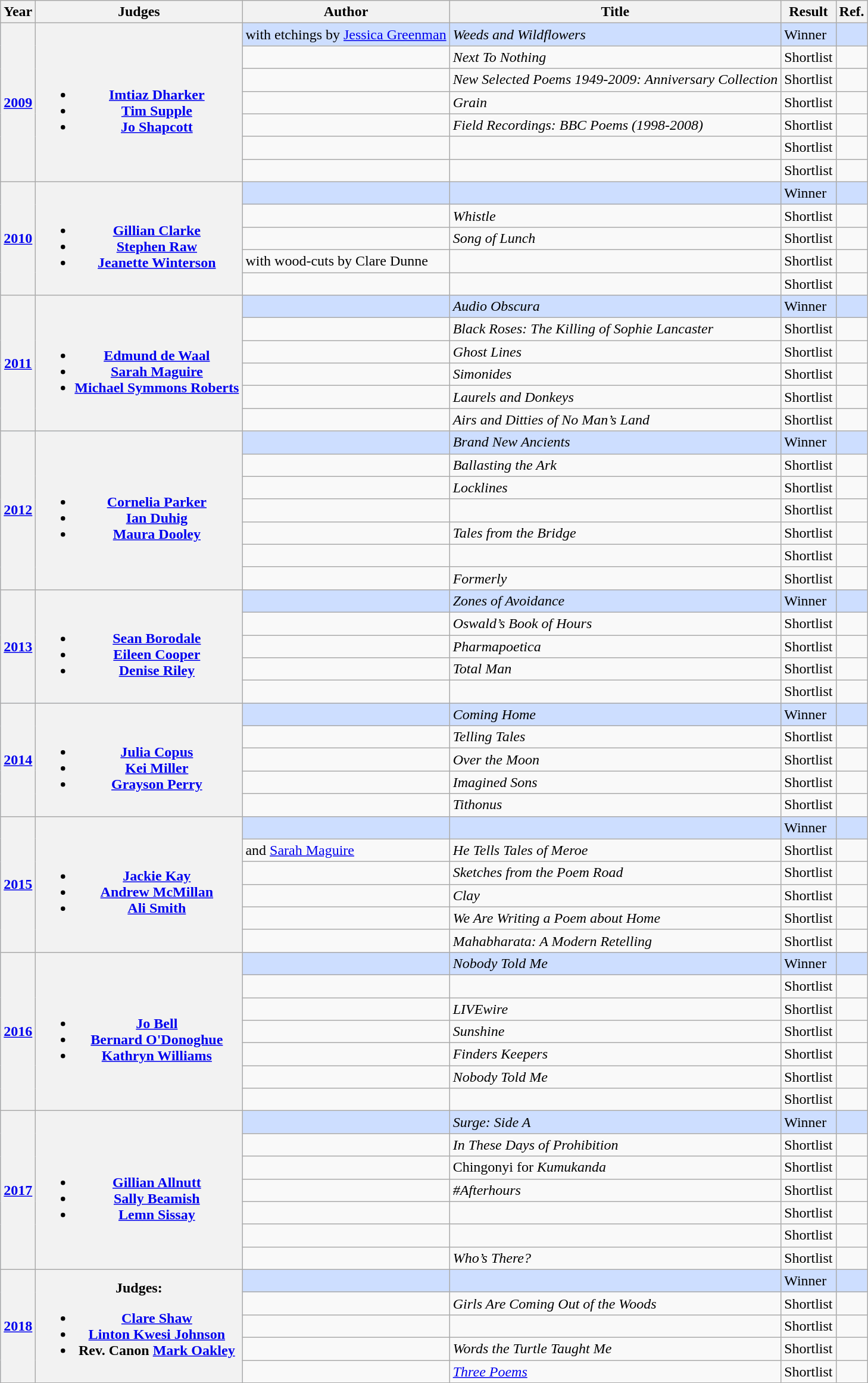<table class="wikitable sortable mw-collapsible">
<tr>
<th>Year</th>
<th>Judges</th>
<th>Author</th>
<th>Title</th>
<th>Result</th>
<th>Ref.</th>
</tr>
<tr style="background:#cddeff">
<th rowspan="7"><a href='#'>2009</a></th>
<th rowspan="7"><br><ul><li><a href='#'>Imtiaz Dharker</a></li><li><a href='#'>Tim Supple</a></li><li><a href='#'>Jo Shapcott</a></li></ul></th>
<td> with etchings by <a href='#'>Jessica Greenman</a></td>
<td><em>Weeds and Wildflowers</em></td>
<td>Winner</td>
<td></td>
</tr>
<tr>
<td></td>
<td><em>Next To Nothing</em></td>
<td>Shortlist</td>
<td></td>
</tr>
<tr>
<td></td>
<td><em>New Selected Poems 1949-2009: Anniversary Collection</em></td>
<td>Shortlist</td>
<td></td>
</tr>
<tr>
<td></td>
<td><em>Grain</em></td>
<td>Shortlist</td>
<td></td>
</tr>
<tr>
<td></td>
<td><em>Field Recordings: BBC Poems (1998-2008)</em></td>
<td>Shortlist</td>
<td></td>
</tr>
<tr>
<td></td>
<td><em></em></td>
<td>Shortlist</td>
<td></td>
</tr>
<tr>
<td></td>
<td><em></em></td>
<td>Shortlist</td>
<td></td>
</tr>
<tr style="background:#cddeff">
<th rowspan="5"><a href='#'>2010</a></th>
<th rowspan="5"><br><ul><li><a href='#'>Gillian Clarke</a></li><li><a href='#'>Stephen Raw</a></li><li><a href='#'>Jeanette Winterson</a></li></ul></th>
<td></td>
<td><em></em></td>
<td>Winner</td>
<td></td>
</tr>
<tr>
<td></td>
<td><em>Whistle</em></td>
<td>Shortlist</td>
<td></td>
</tr>
<tr>
<td></td>
<td><em>Song of Lunch</em></td>
<td>Shortlist</td>
<td></td>
</tr>
<tr>
<td> with wood-cuts by Clare Dunne</td>
<td><em></em></td>
<td>Shortlist</td>
<td></td>
</tr>
<tr>
<td></td>
<td><em></em></td>
<td>Shortlist</td>
<td></td>
</tr>
<tr style="background:#cddeff">
<th rowspan="6"><a href='#'>2011</a></th>
<th rowspan="6"><br><ul><li><a href='#'>Edmund de Waal</a></li><li><a href='#'>Sarah Maguire</a></li><li><a href='#'>Michael Symmons Roberts</a></li></ul></th>
<td></td>
<td><em>Audio Obscura</em></td>
<td>Winner</td>
<td></td>
</tr>
<tr>
<td></td>
<td><em>Black Roses: The Killing of Sophie Lancaster</em></td>
<td>Shortlist</td>
<td></td>
</tr>
<tr>
<td></td>
<td><em>Ghost Lines</em></td>
<td>Shortlist</td>
<td></td>
</tr>
<tr>
<td></td>
<td><em>Simonides</em></td>
<td>Shortlist</td>
<td></td>
</tr>
<tr>
<td></td>
<td><em>Laurels and Donkeys</em></td>
<td>Shortlist</td>
<td></td>
</tr>
<tr>
<td></td>
<td><em>Airs and Ditties of No Man’s Land</em></td>
<td>Shortlist</td>
<td></td>
</tr>
<tr style="background:#cddeff">
<th rowspan="7"><a href='#'>2012</a></th>
<th rowspan="7"><br><ul><li><a href='#'>Cornelia Parker</a></li><li><a href='#'>Ian Duhig</a></li><li><a href='#'>Maura Dooley</a></li></ul></th>
<td></td>
<td><em>Brand New Ancients</em></td>
<td>Winner</td>
<td></td>
</tr>
<tr>
<td></td>
<td><em>Ballasting the Ark</em></td>
<td>Shortlist</td>
<td></td>
</tr>
<tr>
<td></td>
<td><em>Locklines</em></td>
<td>Shortlist</td>
<td></td>
</tr>
<tr>
<td></td>
<td><em></em></td>
<td>Shortlist</td>
<td></td>
</tr>
<tr>
<td></td>
<td><em>Tales from the Bridge</em></td>
<td>Shortlist</td>
<td></td>
</tr>
<tr>
<td></td>
<td><em></em></td>
<td>Shortlist</td>
<td></td>
</tr>
<tr>
<td></td>
<td><em>Formerly</em></td>
<td>Shortlist</td>
<td></td>
</tr>
<tr style="background:#cddeff">
<th rowspan="5"><a href='#'>2013</a></th>
<th rowspan="5"><br><ul><li><a href='#'>Sean Borodale</a></li><li><a href='#'>Eileen Cooper</a></li><li><a href='#'>Denise Riley</a></li></ul></th>
<td></td>
<td><em>Zones of Avoidance</em></td>
<td>Winner</td>
<td></td>
</tr>
<tr>
<td></td>
<td><em>Oswald’s Book of Hours</em></td>
<td>Shortlist</td>
<td></td>
</tr>
<tr>
<td></td>
<td><em>Pharmapoetica</em></td>
<td>Shortlist</td>
<td></td>
</tr>
<tr>
<td></td>
<td><em>Total Man</em></td>
<td>Shortlist</td>
<td></td>
</tr>
<tr>
<td></td>
<td><em></em></td>
<td>Shortlist</td>
<td></td>
</tr>
<tr style="background:#cddeff">
<th rowspan="5"><a href='#'>2014</a></th>
<th rowspan="5"><br><ul><li><a href='#'>Julia Copus</a></li><li><a href='#'>Kei Miller</a></li><li><a href='#'>Grayson Perry</a></li></ul></th>
<td></td>
<td><em>Coming Home</em></td>
<td>Winner</td>
<td></td>
</tr>
<tr>
<td></td>
<td><em>Telling Tales</em></td>
<td>Shortlist</td>
<td></td>
</tr>
<tr>
<td></td>
<td><em>Over the Moon</em></td>
<td>Shortlist</td>
<td></td>
</tr>
<tr>
<td></td>
<td><em>Imagined Sons</em></td>
<td>Shortlist</td>
<td></td>
</tr>
<tr>
<td></td>
<td><em>Tithonus</em></td>
<td>Shortlist</td>
<td></td>
</tr>
<tr style="background:#cddeff">
<th rowspan="6"><a href='#'>2015</a></th>
<th rowspan="6"><br><ul><li><a href='#'>Jackie Kay</a></li><li><a href='#'>Andrew McMillan</a></li><li><a href='#'>Ali Smith</a></li></ul></th>
<td></td>
<td><em></em></td>
<td>Winner</td>
<td></td>
</tr>
<tr>
<td> and <a href='#'>Sarah Maguire</a></td>
<td><em>He Tells Tales of Meroe</em></td>
<td>Shortlist</td>
<td></td>
</tr>
<tr>
<td></td>
<td><em>Sketches from the Poem Road</em></td>
<td>Shortlist</td>
<td></td>
</tr>
<tr>
<td></td>
<td><em>Clay</em></td>
<td>Shortlist</td>
<td></td>
</tr>
<tr>
<td></td>
<td><em>We Are Writing a Poem about Home</em></td>
<td>Shortlist</td>
<td></td>
</tr>
<tr>
<td></td>
<td><em>Mahabharata: A Modern Retelling</em></td>
<td>Shortlist</td>
<td></td>
</tr>
<tr style="background:#cddeff">
<th rowspan="7"><a href='#'>2016</a></th>
<th rowspan="7"><br><ul><li><a href='#'>Jo Bell</a></li><li><a href='#'>Bernard O'Donoghue</a></li><li><a href='#'>Kathryn Williams</a></li></ul></th>
<td></td>
<td><em>Nobody Told Me</em></td>
<td>Winner</td>
<td></td>
</tr>
<tr>
<td></td>
<td><em></em></td>
<td>Shortlist</td>
<td></td>
</tr>
<tr>
<td></td>
<td><em>LIVEwire</em></td>
<td>Shortlist</td>
<td></td>
</tr>
<tr>
<td></td>
<td><em>Sunshine</em></td>
<td>Shortlist</td>
<td></td>
</tr>
<tr>
<td></td>
<td><em>Finders Keepers</em></td>
<td>Shortlist</td>
<td></td>
</tr>
<tr>
<td></td>
<td><em>Nobody Told Me</em></td>
<td>Shortlist</td>
<td></td>
</tr>
<tr>
<td></td>
<td><em></em></td>
<td>Shortlist</td>
<td></td>
</tr>
<tr style="background:#cddeff">
<th rowspan="7"><a href='#'>2017</a></th>
<th rowspan="7"><br><ul><li><a href='#'>Gillian Allnutt</a></li><li><a href='#'>Sally Beamish</a></li><li><a href='#'>Lemn Sissay</a></li></ul></th>
<td></td>
<td><em>Surge: Side A</em></td>
<td>Winner</td>
<td></td>
</tr>
<tr>
<td></td>
<td><em>In These Days of Prohibition</em></td>
<td>Shortlist</td>
<td></td>
</tr>
<tr>
<td></td>
<td>Chingonyi for <em>Kumukanda</em></td>
<td>Shortlist</td>
<td></td>
</tr>
<tr>
<td></td>
<td><em>#Afterhours</em></td>
<td>Shortlist</td>
<td></td>
</tr>
<tr>
<td></td>
<td><em></em></td>
<td>Shortlist</td>
<td></td>
</tr>
<tr>
<td></td>
<td><em></em></td>
<td>Shortlist</td>
<td></td>
</tr>
<tr>
<td></td>
<td><em>Who’s There?</em></td>
<td>Shortlist</td>
<td></td>
</tr>
<tr style="background:#cddeff">
<th rowspan="5"><a href='#'>2018</a></th>
<th rowspan="5">Judges:<br><ul><li><a href='#'>Clare Shaw</a></li><li><a href='#'>Linton Kwesi Johnson</a></li><li>Rev. Canon <a href='#'>Mark Oakley</a></li></ul></th>
<td></td>
<td><em></em></td>
<td>Winner</td>
<td></td>
</tr>
<tr>
<td></td>
<td><em>Girls Are Coming Out of the Woods</em></td>
<td>Shortlist</td>
<td></td>
</tr>
<tr>
<td></td>
<td><em></em></td>
<td>Shortlist</td>
<td></td>
</tr>
<tr>
<td></td>
<td><em>Words the Turtle Taught Me</em></td>
<td>Shortlist</td>
<td></td>
</tr>
<tr>
<td></td>
<td><em><a href='#'>Three Poems</a></em></td>
<td>Shortlist</td>
<td></td>
</tr>
</table>
